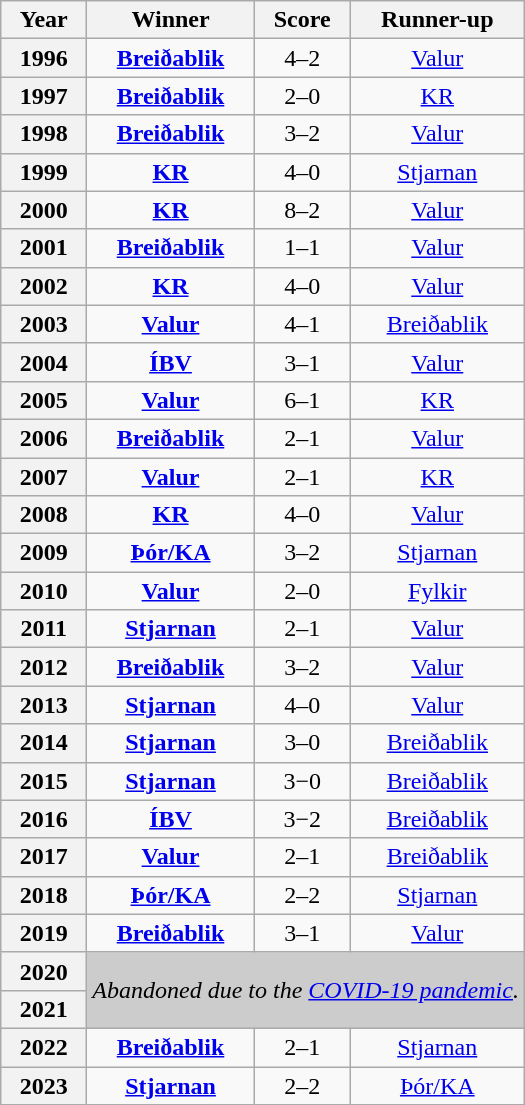<table class="wikitable" style="text-align:center;">
<tr>
<th style="width:50px;"  scope="col">Year</th>
<th scope="col">Winner</th>
<th scope="col">Score</th>
<th scope="col">Runner-up</th>
</tr>
<tr>
<th scope="row">1996</th>
<td><a href='#'><strong>Breiðablik</strong></a></td>
<td>4–2</td>
<td><a href='#'>Valur</a></td>
</tr>
<tr>
<th scope="row">1997</th>
<td><a href='#'><strong>Breiðablik</strong></a></td>
<td>2–0</td>
<td><a href='#'>KR</a></td>
</tr>
<tr>
<th scope="row">1998</th>
<td><a href='#'><strong>Breiðablik</strong></a></td>
<td>3–2</td>
<td><a href='#'>Valur</a></td>
</tr>
<tr>
<th scope="row">1999</th>
<td><strong><a href='#'>KR</a></strong></td>
<td>4–0</td>
<td><a href='#'>Stjarnan</a></td>
</tr>
<tr>
<th scope="row">2000</th>
<td><strong><a href='#'>KR</a></strong></td>
<td>8–2</td>
<td><a href='#'>Valur</a></td>
</tr>
<tr>
<th scope="row">2001</th>
<td><strong><a href='#'>Breiðablik</a></strong></td>
<td>1–1<br></td>
<td><a href='#'>Valur</a></td>
</tr>
<tr>
<th scope="row">2002</th>
<td><strong><a href='#'>KR</a></strong></td>
<td>4–0</td>
<td><a href='#'>Valur</a></td>
</tr>
<tr>
<th scope="row">2003</th>
<td><strong><a href='#'>Valur</a></strong></td>
<td>4–1</td>
<td><a href='#'>Breiðablik</a></td>
</tr>
<tr>
<th scope="row">2004</th>
<td><strong><a href='#'>ÍBV</a></strong></td>
<td>3–1</td>
<td><a href='#'>Valur</a></td>
</tr>
<tr>
<th scope="row">2005</th>
<td><strong><a href='#'>Valur</a></strong></td>
<td>6–1</td>
<td><a href='#'>KR</a></td>
</tr>
<tr>
<th scope="row">2006</th>
<td><strong><a href='#'>Breiðablik</a></strong></td>
<td>2–1</td>
<td><a href='#'>Valur</a></td>
</tr>
<tr>
<th scope="row">2007</th>
<td><strong><a href='#'>Valur</a></strong></td>
<td>2–1</td>
<td><a href='#'>KR</a></td>
</tr>
<tr>
<th scope="row">2008</th>
<td><strong><a href='#'>KR</a></strong></td>
<td>4–0</td>
<td><a href='#'>Valur</a></td>
</tr>
<tr>
<th scope="row">2009</th>
<td><strong><a href='#'>Þór/KA</a></strong></td>
<td>3–2</td>
<td><a href='#'>Stjarnan</a></td>
</tr>
<tr>
<th scope="row">2010</th>
<td><strong><a href='#'>Valur</a></strong></td>
<td>2–0</td>
<td><a href='#'>Fylkir</a></td>
</tr>
<tr>
<th scope="row">2011</th>
<td><strong><a href='#'>Stjarnan</a></strong></td>
<td>2–1</td>
<td><a href='#'>Valur</a></td>
</tr>
<tr>
<th scope="row">2012</th>
<td><strong><a href='#'>Breiðablik</a></strong></td>
<td>3–2</td>
<td><a href='#'>Valur</a></td>
</tr>
<tr>
<th scope="row">2013</th>
<td><strong><a href='#'>Stjarnan</a></strong></td>
<td>4–0</td>
<td><a href='#'>Valur</a></td>
</tr>
<tr>
<th scope="row">2014</th>
<td><strong><a href='#'>Stjarnan</a></strong></td>
<td>3–0</td>
<td><a href='#'>Breiðablik</a></td>
</tr>
<tr>
<th scope="row">2015</th>
<td><strong><a href='#'>Stjarnan</a></strong></td>
<td>3−0</td>
<td><a href='#'>Breiðablik</a></td>
</tr>
<tr>
<th scope="row">2016</th>
<td><strong><a href='#'>ÍBV</a></strong></td>
<td>3−2</td>
<td><a href='#'>Breiðablik</a></td>
</tr>
<tr>
<th scope="row">2017</th>
<td><strong><a href='#'>Valur</a></strong></td>
<td>2–1</td>
<td><a href='#'>Breiðablik</a></td>
</tr>
<tr>
<th scope="row">2018</th>
<td><strong><a href='#'>Þór/KA</a></strong></td>
<td>2–2<br></td>
<td><a href='#'>Stjarnan</a></td>
</tr>
<tr>
<th scope="row">2019</th>
<td><strong><a href='#'>Breiðablik</a></strong></td>
<td>3–1</td>
<td><a href='#'>Valur</a></td>
</tr>
<tr>
<th scope="row">2020</th>
<td rowspan=2 colspan=3 style="background-color:#ccc;"><em>Abandoned due to the <a href='#'>COVID-19 pandemic</a>.</em></td>
</tr>
<tr>
<th scope="row">2021</th>
</tr>
<tr>
<th scope="row">2022</th>
<td><strong><a href='#'>Breiðablik</a></strong></td>
<td>2–1</td>
<td><a href='#'>Stjarnan</a></td>
</tr>
<tr>
<th scope="row">2023</th>
<td><strong><a href='#'>Stjarnan</a></strong></td>
<td>2–2<br></td>
<td><a href='#'>Þór/KA</a></td>
</tr>
<tr>
</tr>
</table>
